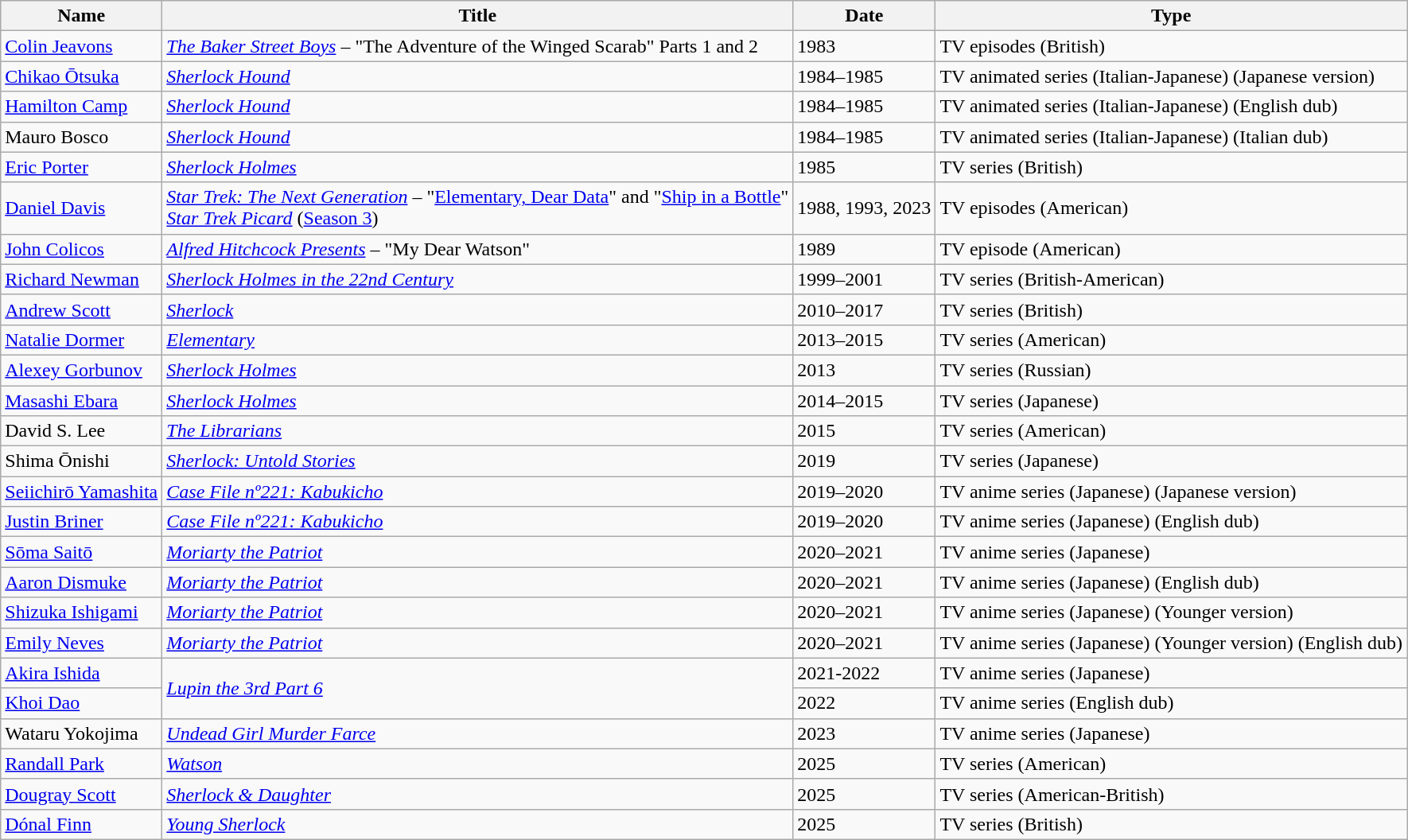<table class="wikitable sortable">
<tr>
<th>Name</th>
<th>Title</th>
<th>Date</th>
<th>Type</th>
</tr>
<tr>
<td><a href='#'>Colin Jeavons</a></td>
<td><em><a href='#'>The Baker Street Boys</a></em> – "The Adventure of the Winged Scarab" Parts 1 and 2</td>
<td>1983</td>
<td>TV episodes (British)</td>
</tr>
<tr>
<td><a href='#'>Chikao Ōtsuka</a></td>
<td><em><a href='#'>Sherlock Hound</a></em></td>
<td>1984–1985</td>
<td>TV animated series (Italian-Japanese) (Japanese version)</td>
</tr>
<tr>
<td><a href='#'>Hamilton Camp</a></td>
<td><em><a href='#'>Sherlock Hound</a></em></td>
<td>1984–1985</td>
<td>TV animated series (Italian-Japanese) (English dub)</td>
</tr>
<tr>
<td>Mauro Bosco</td>
<td><em><a href='#'>Sherlock Hound</a></em></td>
<td>1984–1985</td>
<td>TV animated series (Italian-Japanese) (Italian dub)</td>
</tr>
<tr>
<td><a href='#'>Eric Porter</a></td>
<td><em><a href='#'>Sherlock Holmes</a></em></td>
<td>1985</td>
<td>TV series (British)</td>
</tr>
<tr>
<td><a href='#'>Daniel Davis</a></td>
<td><em><a href='#'>Star Trek: The Next Generation</a></em> – "<a href='#'>Elementary, Dear Data</a>" and "<a href='#'>Ship in a Bottle</a>"<br><em><a href='#'>Star Trek Picard</a></em> (<a href='#'>Season 3</a>)</td>
<td>1988, 1993, 2023</td>
<td>TV episodes (American)</td>
</tr>
<tr>
<td><a href='#'>John Colicos</a></td>
<td><em><a href='#'>Alfred Hitchcock Presents</a></em> – "My Dear Watson"</td>
<td>1989</td>
<td>TV episode (American)</td>
</tr>
<tr>
<td><a href='#'>Richard Newman</a></td>
<td><em><a href='#'>Sherlock Holmes in the 22nd Century</a></em></td>
<td>1999–2001</td>
<td>TV series (British-American)</td>
</tr>
<tr>
<td><a href='#'>Andrew Scott</a></td>
<td><em><a href='#'>Sherlock</a></em></td>
<td>2010–2017</td>
<td>TV series (British)</td>
</tr>
<tr>
<td><a href='#'>Natalie Dormer</a></td>
<td><em><a href='#'>Elementary</a></em></td>
<td>2013–2015</td>
<td>TV series (American)</td>
</tr>
<tr>
<td><a href='#'>Alexey Gorbunov</a></td>
<td><em><a href='#'>Sherlock Holmes</a></em></td>
<td>2013</td>
<td>TV series (Russian)</td>
</tr>
<tr>
<td><a href='#'>Masashi Ebara</a></td>
<td><em><a href='#'>Sherlock Holmes</a></em></td>
<td>2014–2015</td>
<td>TV series (Japanese)</td>
</tr>
<tr>
<td>David S. Lee</td>
<td><em><a href='#'>The Librarians</a></em></td>
<td>2015</td>
<td>TV series (American)</td>
</tr>
<tr>
<td>Shima Ōnishi</td>
<td><em><a href='#'>Sherlock: Untold Stories</a></em></td>
<td>2019</td>
<td>TV series (Japanese)</td>
</tr>
<tr>
<td><a href='#'>Seiichirō Yamashita</a></td>
<td><em><a href='#'>Case File nº221: Kabukicho</a></em></td>
<td>2019–2020</td>
<td>TV anime series (Japanese) (Japanese version)</td>
</tr>
<tr>
<td><a href='#'>Justin Briner</a></td>
<td><em><a href='#'>Case File nº221: Kabukicho</a></em></td>
<td>2019–2020</td>
<td>TV anime series (Japanese) (English dub)</td>
</tr>
<tr>
<td><a href='#'>Sōma Saitō</a></td>
<td><em><a href='#'>Moriarty the Patriot</a></em></td>
<td>2020–2021</td>
<td>TV anime series (Japanese)</td>
</tr>
<tr>
<td><a href='#'>Aaron Dismuke</a></td>
<td><em><a href='#'>Moriarty the Patriot</a></em></td>
<td>2020–2021</td>
<td>TV anime series (Japanese) (English dub)</td>
</tr>
<tr>
<td><a href='#'>Shizuka Ishigami</a></td>
<td><em><a href='#'>Moriarty the Patriot</a></em></td>
<td>2020–2021</td>
<td>TV anime series (Japanese) (Younger version)</td>
</tr>
<tr>
<td><a href='#'>Emily Neves</a></td>
<td><em><a href='#'>Moriarty the Patriot</a></em></td>
<td>2020–2021</td>
<td>TV anime series (Japanese) (Younger version) (English dub)</td>
</tr>
<tr>
<td><a href='#'>Akira Ishida</a></td>
<td rowspan="2"><em><a href='#'>Lupin the 3rd Part 6</a></em></td>
<td>2021-2022</td>
<td>TV anime series (Japanese)</td>
</tr>
<tr>
<td><a href='#'>Khoi Dao</a></td>
<td>2022</td>
<td>TV anime series (English dub)</td>
</tr>
<tr>
<td>Wataru Yokojima</td>
<td><em><a href='#'>Undead Girl Murder Farce</a></em></td>
<td>2023</td>
<td>TV anime series (Japanese)</td>
</tr>
<tr>
<td><a href='#'>Randall Park</a></td>
<td><em><a href='#'>Watson</a></em></td>
<td>2025</td>
<td>TV series (American)</td>
</tr>
<tr>
<td><a href='#'>Dougray Scott</a></td>
<td><em><a href='#'>Sherlock & Daughter</a></em></td>
<td>2025</td>
<td>TV series (American-British)</td>
</tr>
<tr>
<td><a href='#'>Dónal Finn</a></td>
<td><em><a href='#'>Young Sherlock</a></em></td>
<td>2025</td>
<td>TV series (British)</td>
</tr>
</table>
